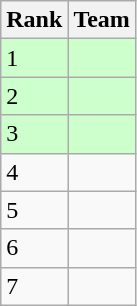<table class="wikitable">
<tr>
<th>Rank</th>
<th>Team</th>
</tr>
<tr bgcolor=#CCFFCC>
<td>1</td>
<td></td>
</tr>
<tr bgcolor=#CCFFCC>
<td>2</td>
<td></td>
</tr>
<tr bgcolor=#CCFFCC>
<td>3</td>
<td></td>
</tr>
<tr>
<td>4</td>
<td></td>
</tr>
<tr>
<td>5</td>
<td></td>
</tr>
<tr>
<td>6</td>
<td></td>
</tr>
<tr>
<td>7</td>
<td></td>
</tr>
</table>
